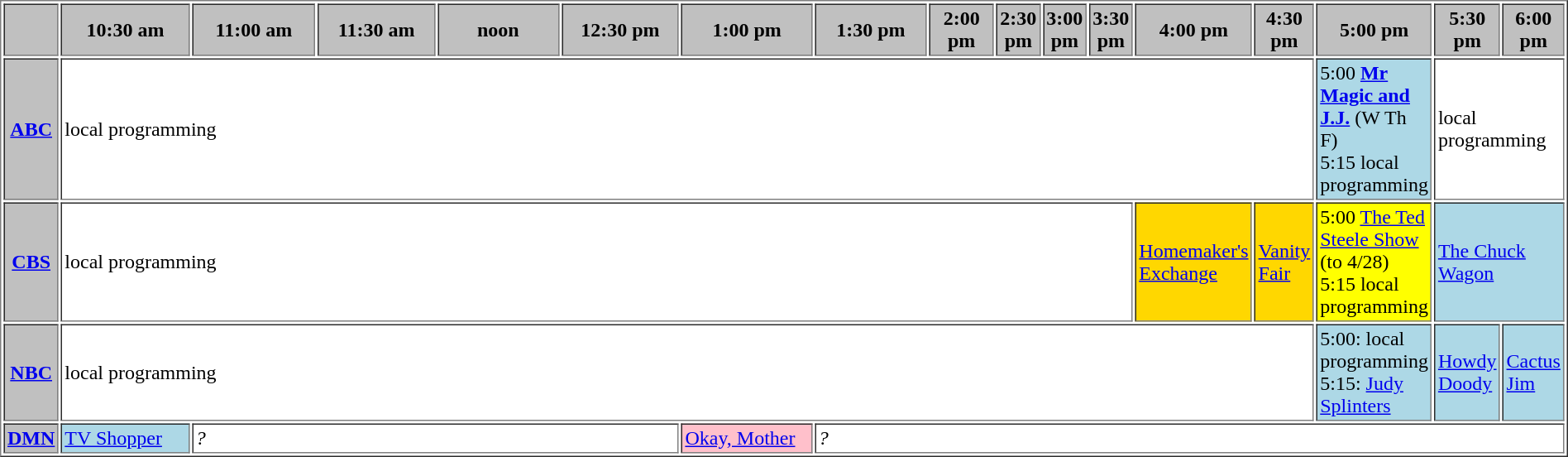<table border="1" cellpadding="2">
<tr>
<th bgcolor="#C0C0C0"> </th>
<th width="13%" bgcolor="#C0C0C0">10:30 am</th>
<th width="14%" bgcolor="#C0C0C0">11:00 am</th>
<th width="13%" bgcolor="#C0C0C0">11:30 am</th>
<th width="14%" bgcolor="#C0C0C0">noon</th>
<th width="13%" bgcolor="#C0C0C0">12:30 pm</th>
<th width="14%" bgcolor="#C0C0C0">1:00 pm</th>
<th width="13%" bgcolor="#C0C0C0">1:30 pm</th>
<th width="14%" bgcolor="#C0C0C0">2:00 pm</th>
<th width="13%" bgcolor="#C0C0C0">2:30 pm</th>
<th width="14%" bgcolor="#C0C0C0">3:00 pm</th>
<th width="13%" bgcolor="#C0C0C0">3:30 pm</th>
<th width="14%" bgcolor="#C0C0C0">4:00 pm</th>
<th width="13%" bgcolor="#C0C0C0">4:30 pm</th>
<th width="14%" bgcolor="#C0C0C0">5:00 pm</th>
<th width="13%" bgcolor="#C0C0C0">5:30 pm</th>
<th width="14%" bgcolor="#C0C0C0">6:00 pm</th>
</tr>
<tr>
<th bgcolor="#C0C0C0"><a href='#'>ABC</a></th>
<td bgcolor="white" colspan="13">local programming</td>
<td bgcolor="lightblue">5:00 <strong><a href='#'>Mr Magic and J.J.</a></strong> (W Th F)<br>5:15 local programming</td>
<td bgcolor="white" colspan="2">local programming</td>
</tr>
<tr>
<th bgcolor="#C0C0C0"><a href='#'>CBS</a></th>
<td bgcolor="white" colspan="11">local programming</td>
<td bgcolor="gold"><a href='#'>Homemaker's Exchange</a></td>
<td bgcolor="gold"><a href='#'>Vanity Fair</a></td>
<td bgcolor="yellow">5:00 <a href='#'>The Ted Steele Show</a> (to 4/28)<br>5:15 local programming</td>
<td bgcolor="lightblue" colspan="2"><a href='#'>The Chuck Wagon</a></td>
</tr>
<tr>
<th bgcolor="#C0C0C0"><a href='#'>NBC</a></th>
<td bgcolor="white" colspan="13">local programming</td>
<td bgcolor="lightblue">5:00: local programming<br>5:15: <a href='#'>Judy Splinters</a></td>
<td bgcolor="lightblue"><a href='#'>Howdy Doody</a></td>
<td bgcolor="lightblue"><a href='#'>Cactus Jim</a></td>
</tr>
<tr>
<th bgcolor="#C0C0C0"><a href='#'>DMN</a></th>
<td bgcolor="lightblue"><a href='#'>TV Shopper</a></td>
<td bgcolor="white" colspan="4"><em>?</em></td>
<td bgcolor="pink"><a href='#'>Okay, Mother</a></td>
<td bgcolor="white" colspan="10"><em>?</em></td>
</tr>
</table>
